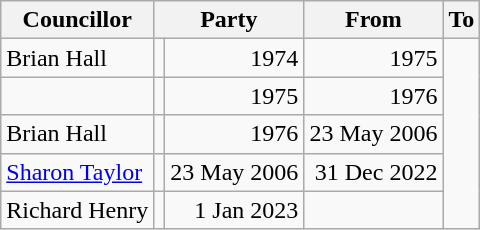<table class=wikitable>
<tr>
<th>Councillor</th>
<th colspan=2>Party</th>
<th>From</th>
<th>To</th>
</tr>
<tr>
<td>Brian Hall</td>
<td></td>
<td align=right>1974</td>
<td align=right>1975</td>
</tr>
<tr>
<td></td>
<td></td>
<td align=right>1975</td>
<td align=right>1976</td>
</tr>
<tr>
<td>Brian Hall</td>
<td></td>
<td align=right>1976</td>
<td align=right>23 May 2006</td>
</tr>
<tr>
<td><a href='#'>Sharon Taylor</a></td>
<td></td>
<td align=right>23 May 2006</td>
<td align=right>31 Dec 2022</td>
</tr>
<tr>
<td>Richard Henry</td>
<td></td>
<td align=right>1 Jan 2023</td>
<td align=right></td>
</tr>
</table>
